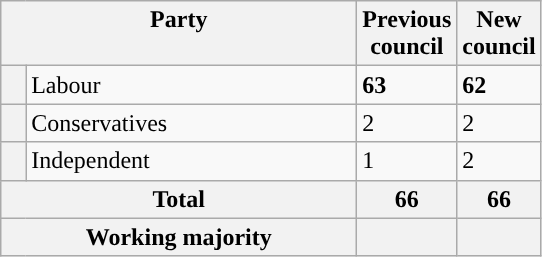<table class="wikitable">
<tr>
<th valign=top colspan="2" style="width: 230px">Party</th>
<th valign=top style="width: 30px">Previous council</th>
<th valign=top style="width: 30px">New council</th>
</tr>
<tr>
<th style="background-color: "></th>
<td>Labour</td>
<td><strong>63</strong></td>
<td><strong>62</strong></td>
</tr>
<tr>
<th style="background-color: "></th>
<td>Conservatives</td>
<td>2</td>
<td>2</td>
</tr>
<tr>
<th style="background-color: "></th>
<td>Independent</td>
<td>1</td>
<td>2</td>
</tr>
<tr>
<th colspan=2>Total</th>
<th style="text-align: center">66</th>
<th colspan=3>66</th>
</tr>
<tr>
<th colspan=2>Working majority</th>
<th></th>
<th></th>
</tr>
</table>
